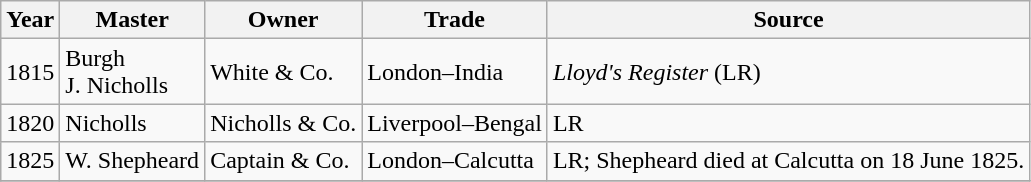<table class="sortable wikitable">
<tr>
<th>Year</th>
<th>Master</th>
<th>Owner</th>
<th>Trade</th>
<th>Source</th>
</tr>
<tr>
<td>1815</td>
<td>Burgh<br>J. Nicholls</td>
<td>White & Co.</td>
<td>London–India</td>
<td><em>Lloyd's Register</em> (LR)</td>
</tr>
<tr>
<td>1820</td>
<td>Nicholls</td>
<td>Nicholls & Co.</td>
<td>Liverpool–Bengal</td>
<td>LR</td>
</tr>
<tr>
<td>1825</td>
<td>W. Shepheard</td>
<td>Captain & Co.</td>
<td>London–Calcutta</td>
<td>LR; Shepheard died at Calcutta on 18 June 1825.</td>
</tr>
<tr>
</tr>
</table>
